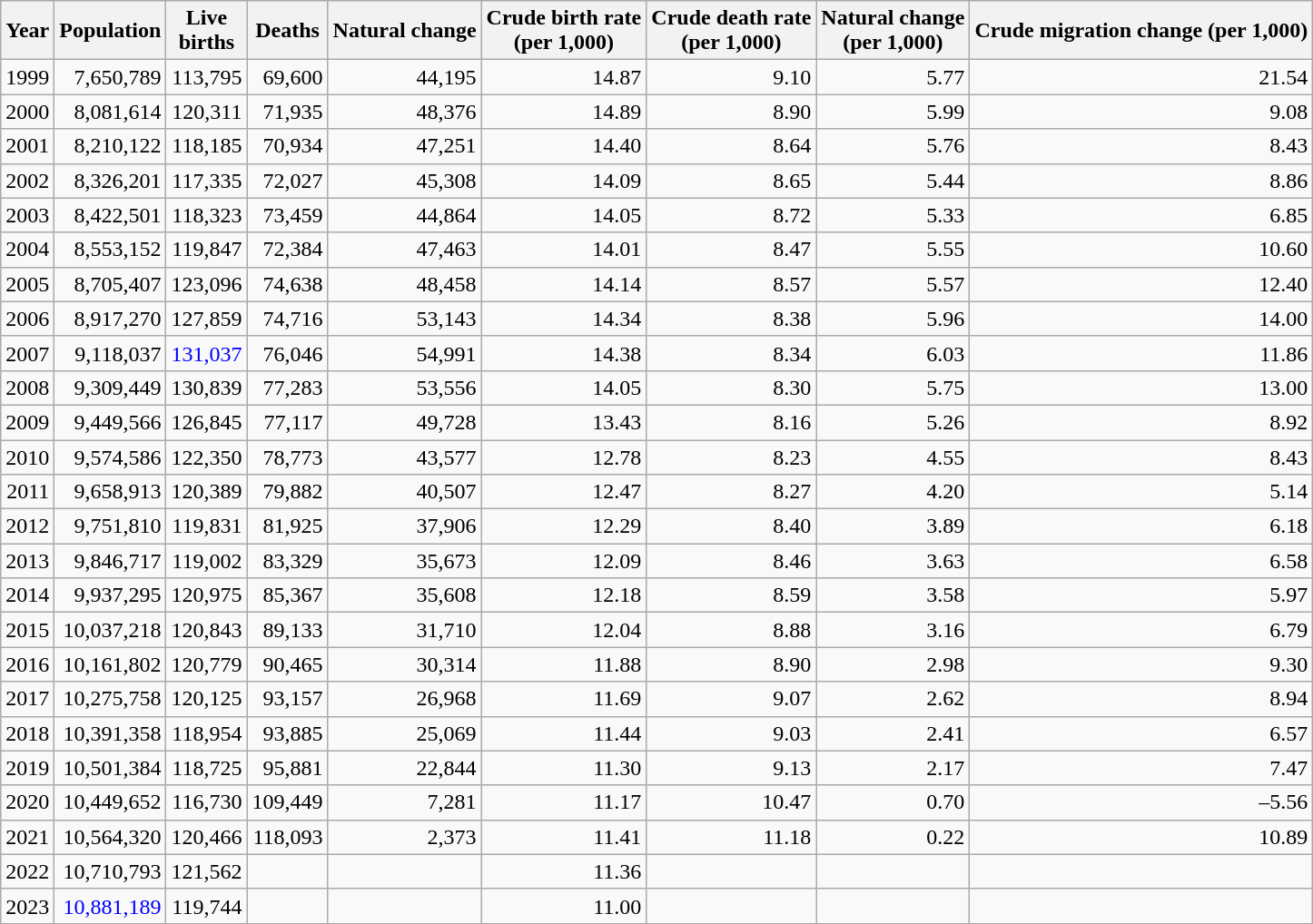<table class="wikitable sortable" style="text-align:right">
<tr>
<th>Year</th>
<th>Population</th>
<th>Live<br>births</th>
<th>Deaths</th>
<th>Natural change</th>
<th>Crude birth rate<br>(per 1,000)</th>
<th>Crude death rate<br>(per 1,000)</th>
<th>Natural change<br>(per 1,000)</th>
<th>Crude migration change (per 1,000)</th>
</tr>
<tr>
<td>1999</td>
<td>7,650,789</td>
<td>113,795</td>
<td>69,600</td>
<td>44,195</td>
<td>14.87</td>
<td>9.10</td>
<td>5.77</td>
<td>21.54</td>
</tr>
<tr>
<td>2000</td>
<td>8,081,614</td>
<td>120,311</td>
<td>71,935</td>
<td>48,376</td>
<td>14.89</td>
<td>8.90</td>
<td>5.99</td>
<td>9.08</td>
</tr>
<tr>
<td>2001</td>
<td>8,210,122</td>
<td>118,185</td>
<td>70,934</td>
<td>47,251</td>
<td>14.40</td>
<td>8.64</td>
<td>5.76</td>
<td>8.43</td>
</tr>
<tr>
<td>2002</td>
<td>8,326,201</td>
<td>117,335</td>
<td>72,027</td>
<td>45,308</td>
<td>14.09</td>
<td>8.65</td>
<td>5.44</td>
<td>8.86</td>
</tr>
<tr>
<td>2003</td>
<td>8,422,501</td>
<td>118,323</td>
<td>73,459</td>
<td>44,864</td>
<td>14.05</td>
<td>8.72</td>
<td>5.33</td>
<td>6.85</td>
</tr>
<tr>
<td>2004</td>
<td>8,553,152</td>
<td>119,847</td>
<td>72,384</td>
<td>47,463</td>
<td>14.01</td>
<td>8.47</td>
<td>5.55</td>
<td>10.60</td>
</tr>
<tr>
<td>2005</td>
<td>8,705,407</td>
<td>123,096</td>
<td>74,638</td>
<td>48,458</td>
<td>14.14</td>
<td>8.57</td>
<td>5.57</td>
<td>12.40</td>
</tr>
<tr>
<td>2006</td>
<td>8,917,270</td>
<td>127,859</td>
<td>74,716</td>
<td>53,143</td>
<td>14.34</td>
<td>8.38</td>
<td>5.96</td>
<td>14.00</td>
</tr>
<tr>
<td>2007</td>
<td>9,118,037</td>
<td style="color:blue;">131,037</td>
<td>76,046</td>
<td>54,991</td>
<td>14.38</td>
<td>8.34</td>
<td>6.03</td>
<td>11.86</td>
</tr>
<tr>
<td>2008</td>
<td>9,309,449</td>
<td>130,839</td>
<td>77,283</td>
<td>53,556</td>
<td>14.05</td>
<td>8.30</td>
<td>5.75</td>
<td>13.00</td>
</tr>
<tr>
<td>2009</td>
<td>9,449,566</td>
<td>126,845</td>
<td>77,117</td>
<td>49,728</td>
<td>13.43</td>
<td>8.16</td>
<td>5.26</td>
<td>8.92</td>
</tr>
<tr>
<td>2010</td>
<td>9,574,586</td>
<td>122,350</td>
<td>78,773</td>
<td>43,577</td>
<td>12.78</td>
<td>8.23</td>
<td>4.55</td>
<td>8.43</td>
</tr>
<tr>
<td>2011</td>
<td>9,658,913</td>
<td>120,389</td>
<td>79,882</td>
<td>40,507</td>
<td>12.47</td>
<td>8.27</td>
<td>4.20</td>
<td>5.14</td>
</tr>
<tr>
<td>2012</td>
<td>9,751,810</td>
<td>119,831</td>
<td>81,925</td>
<td>37,906</td>
<td>12.29</td>
<td>8.40</td>
<td>3.89</td>
<td>6.18</td>
</tr>
<tr>
<td>2013</td>
<td>9,846,717</td>
<td>119,002</td>
<td>83,329</td>
<td>35,673</td>
<td>12.09</td>
<td>8.46</td>
<td>3.63</td>
<td>6.58</td>
</tr>
<tr>
<td>2014</td>
<td>9,937,295</td>
<td>120,975</td>
<td>85,367</td>
<td>35,608</td>
<td>12.18</td>
<td>8.59</td>
<td>3.58</td>
<td>5.97</td>
</tr>
<tr>
<td>2015</td>
<td>10,037,218</td>
<td>120,843</td>
<td>89,133</td>
<td>31,710</td>
<td>12.04</td>
<td>8.88</td>
<td>3.16</td>
<td>6.79</td>
</tr>
<tr>
<td>2016</td>
<td>10,161,802</td>
<td>120,779</td>
<td>90,465</td>
<td>30,314</td>
<td>11.88</td>
<td>8.90</td>
<td>2.98</td>
<td>9.30</td>
</tr>
<tr>
<td>2017</td>
<td>10,275,758</td>
<td>120,125</td>
<td>93,157</td>
<td>26,968</td>
<td>11.69</td>
<td>9.07</td>
<td>2.62</td>
<td>8.94</td>
</tr>
<tr>
<td>2018</td>
<td>10,391,358</td>
<td>118,954</td>
<td>93,885</td>
<td>25,069</td>
<td>11.44</td>
<td>9.03</td>
<td>2.41</td>
<td>6.57</td>
</tr>
<tr>
<td>2019</td>
<td>10,501,384</td>
<td>118,725</td>
<td>95,881</td>
<td>22,844</td>
<td>11.30</td>
<td>9.13</td>
<td>2.17</td>
<td>7.47</td>
</tr>
<tr>
<td>2020</td>
<td>10,449,652</td>
<td>116,730</td>
<td>109,449</td>
<td>7,281</td>
<td>11.17</td>
<td>10.47</td>
<td>0.70</td>
<td>–5.56</td>
</tr>
<tr>
<td>2021</td>
<td>10,564,320</td>
<td>120,466</td>
<td>118,093</td>
<td>2,373</td>
<td>11.41</td>
<td>11.18</td>
<td>0.22</td>
<td>10.89</td>
</tr>
<tr>
<td>2022</td>
<td>10,710,793</td>
<td>121,562</td>
<td></td>
<td></td>
<td>11.36</td>
<td></td>
<td></td>
<td></td>
</tr>
<tr>
<td>2023</td>
<td style="color:blue;">10,881,189</td>
<td>119,744</td>
<td></td>
<td></td>
<td>11.00</td>
<td></td>
<td></td>
<td></td>
</tr>
<tr>
</tr>
</table>
